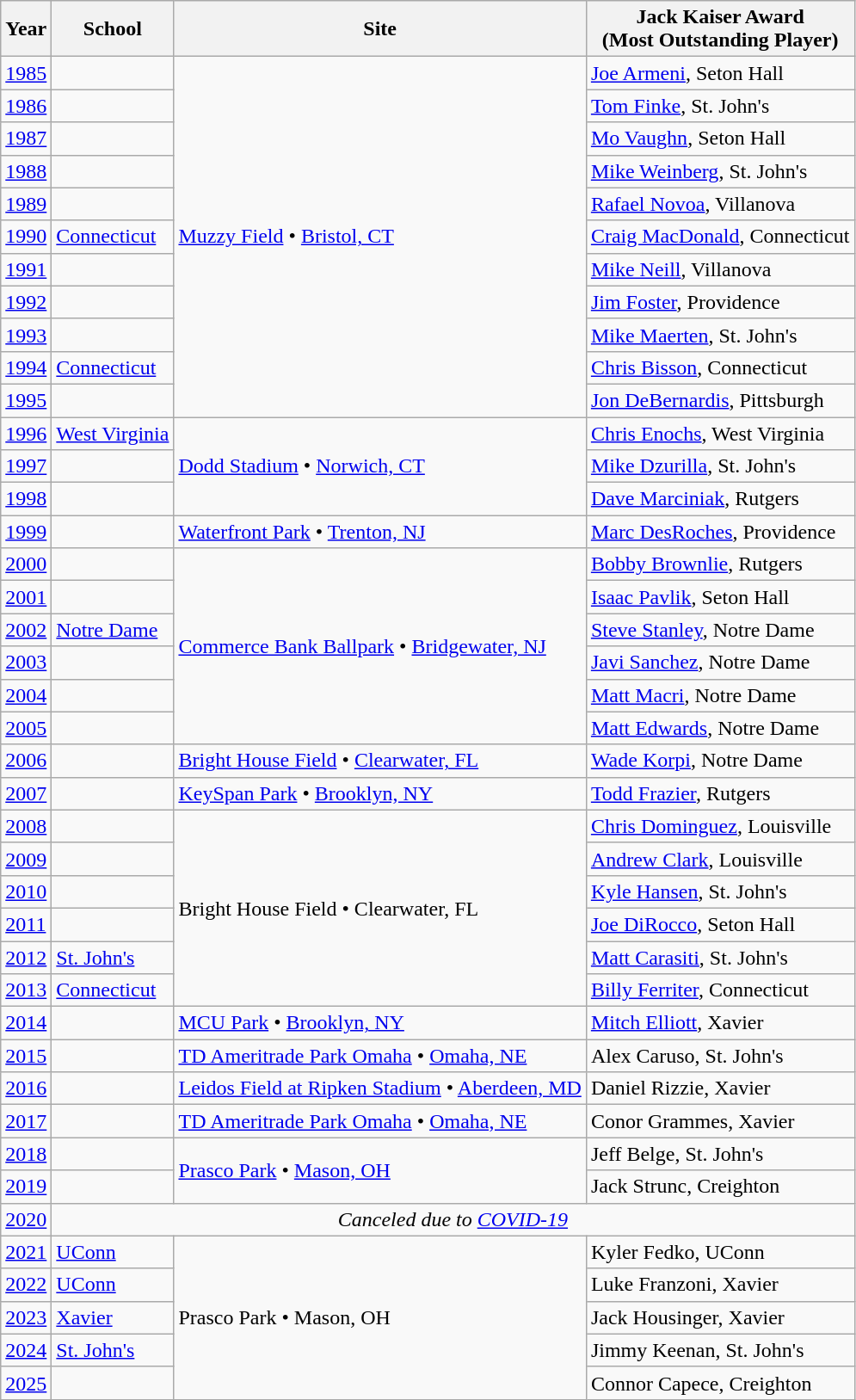<table class="wikitable">
<tr>
<th>Year</th>
<th>School</th>
<th>Site</th>
<th>Jack Kaiser Award<br>(Most Outstanding Player)</th>
</tr>
<tr>
<td><a href='#'>1985</a></td>
<td></td>
<td rowspan="11"><a href='#'>Muzzy Field</a> • <a href='#'>Bristol, CT</a></td>
<td><a href='#'>Joe Armeni</a>, Seton Hall</td>
</tr>
<tr>
<td><a href='#'>1986</a></td>
<td></td>
<td><a href='#'>Tom Finke</a>, St. John's</td>
</tr>
<tr>
<td><a href='#'>1987</a></td>
<td></td>
<td><a href='#'>Mo Vaughn</a>, Seton Hall</td>
</tr>
<tr>
<td><a href='#'>1988</a></td>
<td></td>
<td><a href='#'>Mike Weinberg</a>, St. John's</td>
</tr>
<tr>
<td><a href='#'>1989</a></td>
<td></td>
<td><a href='#'>Rafael Novoa</a>, Villanova</td>
</tr>
<tr>
<td><a href='#'>1990</a></td>
<td><a href='#'>Connecticut</a></td>
<td><a href='#'>Craig MacDonald</a>, Connecticut</td>
</tr>
<tr>
<td><a href='#'>1991</a></td>
<td></td>
<td><a href='#'>Mike Neill</a>, Villanova</td>
</tr>
<tr>
<td><a href='#'>1992</a></td>
<td></td>
<td><a href='#'>Jim Foster</a>, Providence</td>
</tr>
<tr>
<td><a href='#'>1993</a></td>
<td></td>
<td><a href='#'>Mike Maerten</a>, St. John's</td>
</tr>
<tr>
<td><a href='#'>1994</a></td>
<td><a href='#'>Connecticut</a></td>
<td><a href='#'>Chris Bisson</a>, Connecticut</td>
</tr>
<tr>
<td><a href='#'>1995</a></td>
<td></td>
<td><a href='#'>Jon DeBernardis</a>, Pittsburgh</td>
</tr>
<tr>
<td><a href='#'>1996</a></td>
<td><a href='#'>West Virginia</a></td>
<td rowspan="3"><a href='#'>Dodd Stadium</a> • <a href='#'>Norwich, CT</a></td>
<td><a href='#'>Chris Enochs</a>, West Virginia</td>
</tr>
<tr>
<td><a href='#'>1997</a></td>
<td></td>
<td><a href='#'>Mike Dzurilla</a>, St. John's</td>
</tr>
<tr>
<td><a href='#'>1998</a></td>
<td></td>
<td><a href='#'>Dave Marciniak</a>, Rutgers</td>
</tr>
<tr>
<td><a href='#'>1999</a></td>
<td></td>
<td><a href='#'>Waterfront Park</a> • <a href='#'>Trenton, NJ</a></td>
<td><a href='#'>Marc DesRoches</a>, Providence</td>
</tr>
<tr>
<td><a href='#'>2000</a></td>
<td></td>
<td rowspan="6"><a href='#'>Commerce Bank Ballpark</a> • <a href='#'>Bridgewater, NJ</a></td>
<td><a href='#'>Bobby Brownlie</a>, Rutgers</td>
</tr>
<tr>
<td><a href='#'>2001</a></td>
<td></td>
<td><a href='#'>Isaac Pavlik</a>, Seton Hall</td>
</tr>
<tr>
<td><a href='#'>2002</a></td>
<td><a href='#'>Notre Dame</a></td>
<td><a href='#'>Steve Stanley</a>, Notre Dame</td>
</tr>
<tr>
<td><a href='#'>2003</a></td>
<td></td>
<td><a href='#'>Javi Sanchez</a>, Notre Dame</td>
</tr>
<tr>
<td><a href='#'>2004</a></td>
<td></td>
<td><a href='#'>Matt Macri</a>, Notre Dame</td>
</tr>
<tr>
<td><a href='#'>2005</a></td>
<td></td>
<td><a href='#'>Matt Edwards</a>, Notre Dame</td>
</tr>
<tr>
<td><a href='#'>2006</a></td>
<td></td>
<td><a href='#'>Bright House Field</a> • <a href='#'>Clearwater, FL</a></td>
<td><a href='#'>Wade Korpi</a>, Notre Dame</td>
</tr>
<tr>
<td><a href='#'>2007</a></td>
<td></td>
<td><a href='#'>KeySpan Park</a> • <a href='#'>Brooklyn, NY</a></td>
<td><a href='#'>Todd Frazier</a>, Rutgers</td>
</tr>
<tr>
<td><a href='#'>2008</a></td>
<td></td>
<td rowspan="6">Bright House Field • Clearwater, FL</td>
<td><a href='#'>Chris Dominguez</a>, Louisville</td>
</tr>
<tr>
<td><a href='#'>2009</a></td>
<td></td>
<td><a href='#'>Andrew Clark</a>, Louisville</td>
</tr>
<tr>
<td><a href='#'>2010</a></td>
<td></td>
<td><a href='#'>Kyle Hansen</a>, St. John's</td>
</tr>
<tr>
<td><a href='#'>2011</a></td>
<td></td>
<td><a href='#'>Joe DiRocco</a>, Seton Hall</td>
</tr>
<tr>
<td><a href='#'>2012</a></td>
<td><a href='#'>St. John's</a></td>
<td><a href='#'>Matt Carasiti</a>, St. John's</td>
</tr>
<tr>
<td><a href='#'>2013</a></td>
<td><a href='#'>Connecticut</a></td>
<td><a href='#'>Billy Ferriter</a>, Connecticut</td>
</tr>
<tr>
<td><a href='#'>2014</a></td>
<td></td>
<td><a href='#'>MCU Park</a> • <a href='#'>Brooklyn, NY</a></td>
<td><a href='#'>Mitch Elliott</a>, Xavier</td>
</tr>
<tr>
<td><a href='#'>2015</a></td>
<td></td>
<td><a href='#'>TD Ameritrade Park Omaha</a> • <a href='#'>Omaha, NE</a></td>
<td>Alex Caruso, St. John's</td>
</tr>
<tr>
<td><a href='#'>2016</a></td>
<td></td>
<td><a href='#'>Leidos Field at Ripken Stadium</a> • <a href='#'>Aberdeen, MD</a></td>
<td>Daniel Rizzie, Xavier</td>
</tr>
<tr>
<td><a href='#'>2017</a></td>
<td></td>
<td><a href='#'>TD Ameritrade Park Omaha</a> • <a href='#'>Omaha, NE</a></td>
<td>Conor Grammes, Xavier</td>
</tr>
<tr>
<td><a href='#'>2018</a></td>
<td></td>
<td rowspan="2"><a href='#'>Prasco Park</a> • <a href='#'>Mason, OH</a></td>
<td>Jeff Belge, St. John's</td>
</tr>
<tr>
<td><a href='#'>2019</a></td>
<td></td>
<td>Jack Strunc, Creighton</td>
</tr>
<tr>
<td><a href='#'>2020</a></td>
<td colspan=3 align=center><em>Canceled due to <a href='#'>COVID-19</a></em></td>
</tr>
<tr>
<td><a href='#'>2021</a></td>
<td><a href='#'>UConn</a></td>
<td rowspan="5">Prasco Park • Mason, OH</td>
<td>Kyler Fedko, UConn</td>
</tr>
<tr>
<td><a href='#'>2022</a></td>
<td><a href='#'>UConn</a></td>
<td>Luke Franzoni, Xavier</td>
</tr>
<tr>
<td><a href='#'>2023</a></td>
<td><a href='#'>Xavier</a></td>
<td>Jack Housinger, Xavier</td>
</tr>
<tr>
<td><a href='#'>2024</a></td>
<td><a href='#'>St. John's</a></td>
<td>Jimmy Keenan, St. John's</td>
</tr>
<tr>
<td><a href='#'>2025</a></td>
<td></td>
<td>Connor Capece, Creighton</td>
</tr>
</table>
